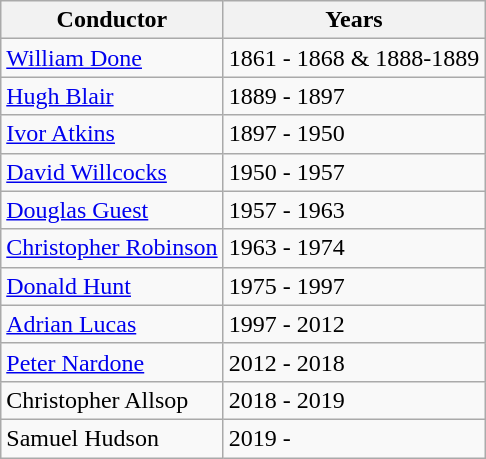<table class="wikitable">
<tr>
<th>Conductor</th>
<th>Years</th>
</tr>
<tr>
<td><a href='#'>William Done</a></td>
<td>1861 - 1868 & 1888-1889</td>
</tr>
<tr>
<td><a href='#'>Hugh Blair</a></td>
<td>1889 - 1897</td>
</tr>
<tr>
<td><a href='#'>Ivor Atkins</a></td>
<td>1897 - 1950</td>
</tr>
<tr>
<td><a href='#'>David Willcocks</a></td>
<td>1950 - 1957</td>
</tr>
<tr>
<td><a href='#'>Douglas Guest</a></td>
<td>1957 - 1963</td>
</tr>
<tr>
<td><a href='#'>Christopher Robinson</a></td>
<td>1963 - 1974</td>
</tr>
<tr>
<td><a href='#'>Donald Hunt</a></td>
<td>1975 - 1997</td>
</tr>
<tr>
<td><a href='#'>Adrian Lucas</a></td>
<td>1997 - 2012</td>
</tr>
<tr>
<td><a href='#'>Peter Nardone</a></td>
<td>2012 - 2018</td>
</tr>
<tr>
<td>Christopher Allsop</td>
<td>2018 - 2019</td>
</tr>
<tr>
<td>Samuel Hudson</td>
<td>2019 -</td>
</tr>
</table>
